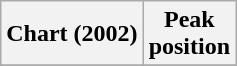<table class="wikitable">
<tr>
<th>Chart (2002)</th>
<th>Peak<br>position</th>
</tr>
<tr>
</tr>
</table>
